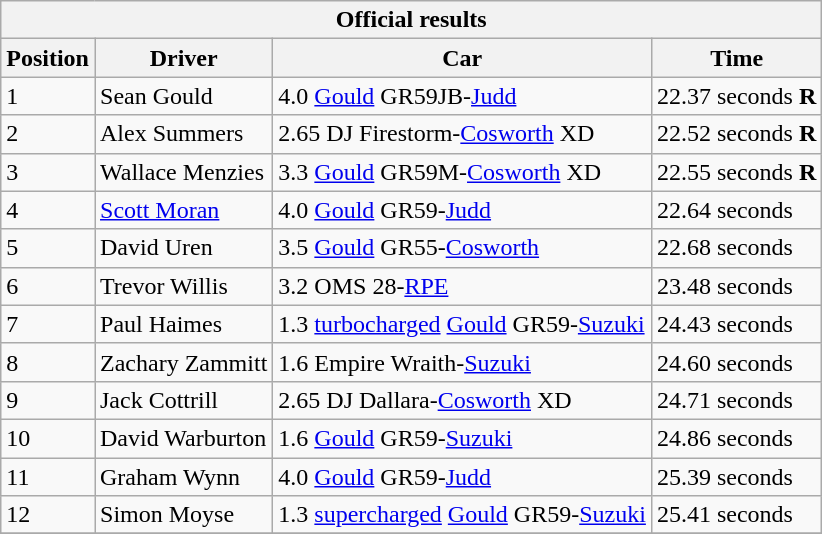<table class="wikitable" style="font-size: 100%">
<tr>
<th colspan=4>Official results</th>
</tr>
<tr>
<th>Position</th>
<th>Driver</th>
<th>Car</th>
<th>Time</th>
</tr>
<tr>
<td>1</td>
<td>Sean Gould</td>
<td>4.0 <a href='#'>Gould</a> GR59JB-<a href='#'>Judd</a></td>
<td>22.37 seconds <strong>R</strong></td>
</tr>
<tr>
<td>2</td>
<td>Alex Summers</td>
<td>2.65 DJ Firestorm-<a href='#'>Cosworth</a> XD</td>
<td>22.52 seconds <strong>R</strong></td>
</tr>
<tr>
<td>3</td>
<td>Wallace Menzies</td>
<td>3.3 <a href='#'>Gould</a> GR59M-<a href='#'>Cosworth</a> XD</td>
<td>22.55 seconds <strong>R</strong></td>
</tr>
<tr>
<td>4</td>
<td><a href='#'>Scott Moran</a></td>
<td>4.0 <a href='#'>Gould</a> GR59-<a href='#'>Judd</a></td>
<td>22.64 seconds</td>
</tr>
<tr>
<td>5</td>
<td>David Uren</td>
<td>3.5 <a href='#'>Gould</a> GR55-<a href='#'>Cosworth</a></td>
<td>22.68 seconds</td>
</tr>
<tr>
<td>6</td>
<td>Trevor Willis</td>
<td>3.2 OMS 28-<a href='#'>RPE</a></td>
<td>23.48 seconds</td>
</tr>
<tr>
<td>7</td>
<td>Paul Haimes</td>
<td>1.3 <a href='#'>turbocharged</a> <a href='#'>Gould</a> GR59-<a href='#'>Suzuki</a></td>
<td>24.43 seconds</td>
</tr>
<tr>
<td>8</td>
<td>Zachary Zammitt</td>
<td>1.6 Empire Wraith-<a href='#'>Suzuki</a></td>
<td>24.60 seconds</td>
</tr>
<tr>
<td>9</td>
<td>Jack Cottrill</td>
<td>2.65 DJ Dallara-<a href='#'>Cosworth</a> XD</td>
<td>24.71 seconds</td>
</tr>
<tr>
<td>10</td>
<td>David Warburton</td>
<td>1.6 <a href='#'>Gould</a> GR59-<a href='#'>Suzuki</a></td>
<td>24.86 seconds</td>
</tr>
<tr>
<td>11</td>
<td>Graham Wynn</td>
<td>4.0 <a href='#'>Gould</a> GR59-<a href='#'>Judd</a></td>
<td>25.39 seconds</td>
</tr>
<tr>
<td>12</td>
<td>Simon Moyse</td>
<td>1.3 <a href='#'>supercharged</a> <a href='#'>Gould</a> GR59-<a href='#'>Suzuki</a></td>
<td>25.41 seconds</td>
</tr>
<tr>
</tr>
</table>
